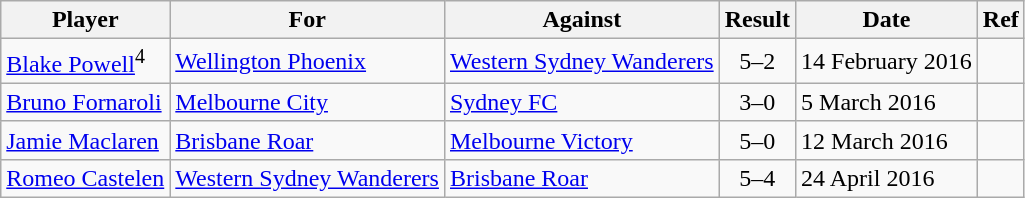<table class="wikitable">
<tr>
<th>Player</th>
<th>For</th>
<th>Against</th>
<th style="text-align:center">Result</th>
<th>Date</th>
<th>Ref</th>
</tr>
<tr>
<td> <a href='#'>Blake Powell</a><sup>4</sup></td>
<td><a href='#'>Wellington Phoenix</a></td>
<td><a href='#'>Western Sydney Wanderers</a></td>
<td align=center>5–2</td>
<td>14 February 2016</td>
<td></td>
</tr>
<tr>
<td> <a href='#'>Bruno Fornaroli</a></td>
<td><a href='#'>Melbourne City</a></td>
<td><a href='#'>Sydney FC</a></td>
<td align=center>3–0</td>
<td>5 March 2016</td>
<td></td>
</tr>
<tr>
<td> <a href='#'>Jamie Maclaren</a></td>
<td><a href='#'>Brisbane Roar</a></td>
<td><a href='#'>Melbourne Victory</a></td>
<td align=center>5–0</td>
<td>12 March 2016</td>
<td></td>
</tr>
<tr>
<td> <a href='#'>Romeo Castelen</a></td>
<td><a href='#'>Western Sydney Wanderers</a></td>
<td><a href='#'>Brisbane Roar</a></td>
<td align=center>5–4</td>
<td>24 April 2016</td>
<td></td>
</tr>
</table>
